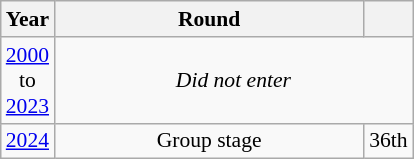<table class="wikitable" style="text-align: center; font-size:90%">
<tr>
<th>Year</th>
<th style="width:200px">Round</th>
<th></th>
</tr>
<tr>
<td><a href='#'>2000</a><br>to<br><a href='#'>2023</a></td>
<td colspan="2"><em>Did not enter</em></td>
</tr>
<tr>
<td><a href='#'>2024</a></td>
<td>Group stage</td>
<td>36th</td>
</tr>
</table>
